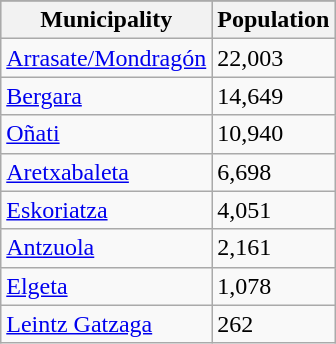<table class="wikitable sortable">
<tr>
</tr>
<tr style="background: #CCC;">
<th>Municipality</th>
<th>Population</th>
</tr>
<tr>
<td><a href='#'>Arrasate/Mondragón</a></td>
<td>22,003</td>
</tr>
<tr>
<td><a href='#'>Bergara</a></td>
<td>14,649</td>
</tr>
<tr>
<td><a href='#'>Oñati</a></td>
<td>10,940</td>
</tr>
<tr>
<td><a href='#'>Aretxabaleta</a></td>
<td>6,698</td>
</tr>
<tr>
<td><a href='#'>Eskoriatza</a></td>
<td>4,051</td>
</tr>
<tr>
<td><a href='#'>Antzuola</a></td>
<td>2,161</td>
</tr>
<tr>
<td><a href='#'>Elgeta</a></td>
<td>1,078</td>
</tr>
<tr>
<td><a href='#'>Leintz Gatzaga</a></td>
<td>262</td>
</tr>
</table>
